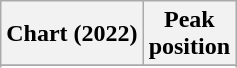<table class="wikitable sortable plainrowheaders">
<tr>
<th>Chart (2022)</th>
<th>Peak<br>position</th>
</tr>
<tr>
</tr>
<tr>
</tr>
</table>
